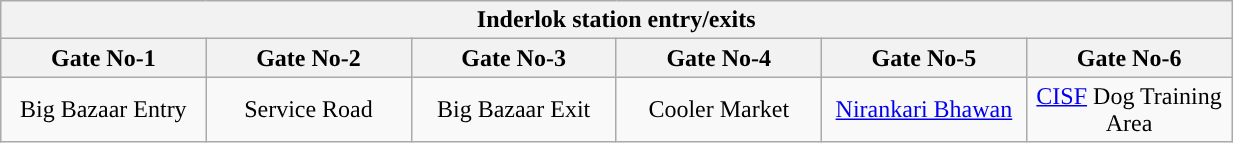<table class="wikitable" style="text-align: center;" width="65%">
<tr>
<th align="center" colspan="6" style="background:#"><span>Inderlok station entry/exits</span></th>
</tr>
<tr>
<th style="width:15%;">Gate No-1</th>
<th style="width:15%;">Gate No-2</th>
<th style="width:15%;">Gate No-3</th>
<th style="width:15%;">Gate No-4</th>
<th style="width:15%;">Gate No-5</th>
<th style="width:15%;">Gate No-6</th>
</tr>
<tr>
<td>Big Bazaar Entry</td>
<td>Service Road</td>
<td>Big Bazaar Exit</td>
<td>Cooler Market</td>
<td><a href='#'>Nirankari Bhawan</a></td>
<td><a href='#'>CISF</a> Dog Training Area</td>
</tr>
</table>
